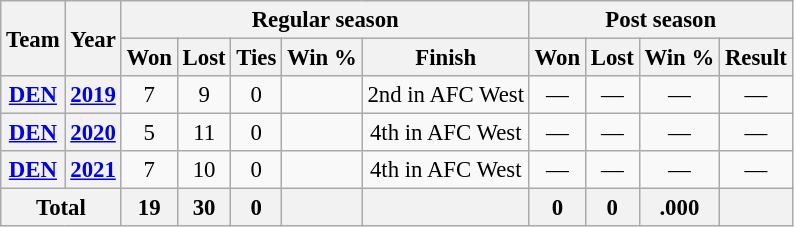<table class="wikitable" style="font-size: 95%; text-align:center;">
<tr>
<th rowspan="2">Team</th>
<th rowspan="2">Year</th>
<th colspan="5">Regular season</th>
<th colspan="4">Post season</th>
</tr>
<tr>
<th>Won</th>
<th>Lost</th>
<th>Ties</th>
<th>Win %</th>
<th>Finish</th>
<th>Won</th>
<th>Lost</th>
<th>Win %</th>
<th>Result</th>
</tr>
<tr>
<th><a href='#'>DEN</a></th>
<th><a href='#'>2019</a></th>
<td>7</td>
<td>9</td>
<td>0</td>
<td></td>
<td>2nd in AFC West</td>
<td>—</td>
<td>—</td>
<td>—</td>
<td>—</td>
</tr>
<tr>
<th><a href='#'>DEN</a></th>
<th><a href='#'>2020</a></th>
<td>5</td>
<td>11</td>
<td>0</td>
<td></td>
<td>4th in AFC West</td>
<td>—</td>
<td>—</td>
<td>—</td>
<td>—</td>
</tr>
<tr>
<th><a href='#'>DEN</a></th>
<th><a href='#'>2021</a></th>
<td>7</td>
<td>10</td>
<td>0</td>
<td></td>
<td>4th in AFC West</td>
<td>—</td>
<td>—</td>
<td>—</td>
<td>—</td>
</tr>
<tr>
<th colspan="2">Total</th>
<th>19</th>
<th>30</th>
<th>0</th>
<th></th>
<th></th>
<th>0</th>
<th>0</th>
<th>.000</th>
<th></th>
</tr>
</table>
